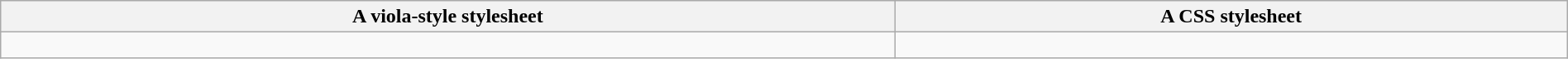<table class="wikitable" style="width: 100%;">
<tr valign="top" align="left">
<th>A viola-style stylesheet</th>
<th>A CSS stylesheet</th>
</tr>
<tr valign="top" align="left">
<td style="text-align:left"><pre></pre></td>
<td style="text-align:left"></td>
</tr>
</table>
